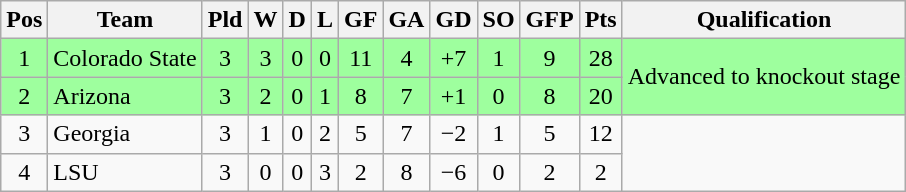<table class="wikitable" style="text-align:center">
<tr>
<th>Pos</th>
<th>Team</th>
<th>Pld</th>
<th>W</th>
<th>D</th>
<th>L</th>
<th>GF</th>
<th>GA</th>
<th>GD</th>
<th>SO</th>
<th>GFP</th>
<th>Pts</th>
<th>Qualification</th>
</tr>
<tr bgcolor="#9eff9e">
<td>1</td>
<td style="text-align:left">Colorado State</td>
<td>3</td>
<td>3</td>
<td>0</td>
<td>0</td>
<td>11</td>
<td>4</td>
<td>+7</td>
<td>1</td>
<td>9</td>
<td>28</td>
<td rowspan="2">Advanced to knockout stage</td>
</tr>
<tr bgcolor="#9eff9e">
<td>2</td>
<td style="text-align:left">Arizona</td>
<td>3</td>
<td>2</td>
<td>0</td>
<td>1</td>
<td>8</td>
<td>7</td>
<td>+1</td>
<td>0</td>
<td>8</td>
<td>20</td>
</tr>
<tr>
<td>3</td>
<td style="text-align:left">Georgia</td>
<td>3</td>
<td>1</td>
<td>0</td>
<td>2</td>
<td>5</td>
<td>7</td>
<td>−2</td>
<td>1</td>
<td>5</td>
<td>12</td>
<td rowspan="2"></td>
</tr>
<tr>
<td>4</td>
<td style="text-align:left">LSU</td>
<td>3</td>
<td>0</td>
<td>0</td>
<td>3</td>
<td>2</td>
<td>8</td>
<td>−6</td>
<td>0</td>
<td>2</td>
<td>2</td>
</tr>
</table>
